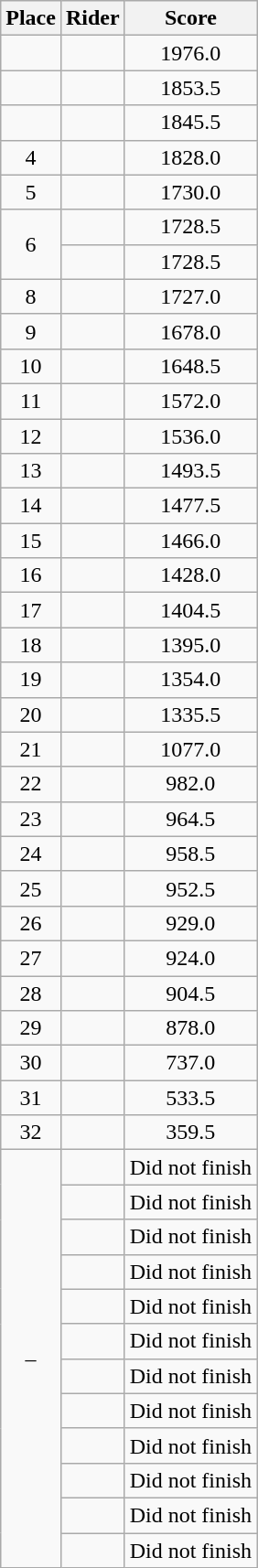<table class=wikitable style="text-align:center">
<tr>
<th>Place</th>
<th>Rider</th>
<th>Score</th>
</tr>
<tr>
<td></td>
<td align=left></td>
<td>1976.0</td>
</tr>
<tr>
<td></td>
<td align=left></td>
<td>1853.5</td>
</tr>
<tr>
<td></td>
<td align=left></td>
<td>1845.5</td>
</tr>
<tr>
<td>4</td>
<td align=left></td>
<td>1828.0</td>
</tr>
<tr>
<td>5</td>
<td align=left></td>
<td>1730.0</td>
</tr>
<tr>
<td rowspan=2>6</td>
<td align=left></td>
<td>1728.5</td>
</tr>
<tr>
<td align=left></td>
<td>1728.5</td>
</tr>
<tr>
<td>8</td>
<td align=left></td>
<td>1727.0</td>
</tr>
<tr>
<td>9</td>
<td align=left></td>
<td>1678.0</td>
</tr>
<tr>
<td>10</td>
<td align=left></td>
<td>1648.5</td>
</tr>
<tr>
<td>11</td>
<td align=left></td>
<td>1572.0</td>
</tr>
<tr>
<td>12</td>
<td align=left></td>
<td>1536.0</td>
</tr>
<tr>
<td>13</td>
<td align=left></td>
<td>1493.5</td>
</tr>
<tr>
<td>14</td>
<td align=left></td>
<td>1477.5</td>
</tr>
<tr>
<td>15</td>
<td align=left></td>
<td>1466.0</td>
</tr>
<tr>
<td>16</td>
<td align=left></td>
<td>1428.0</td>
</tr>
<tr>
<td>17</td>
<td align=left></td>
<td>1404.5</td>
</tr>
<tr>
<td>18</td>
<td align=left></td>
<td>1395.0</td>
</tr>
<tr>
<td>19</td>
<td align=left></td>
<td>1354.0</td>
</tr>
<tr>
<td>20</td>
<td align=left></td>
<td>1335.5</td>
</tr>
<tr>
<td>21</td>
<td align=left></td>
<td>1077.0</td>
</tr>
<tr>
<td>22</td>
<td align=left></td>
<td>982.0</td>
</tr>
<tr>
<td>23</td>
<td align=left></td>
<td>964.5</td>
</tr>
<tr>
<td>24</td>
<td align=left></td>
<td>958.5</td>
</tr>
<tr>
<td>25</td>
<td align=left></td>
<td>952.5</td>
</tr>
<tr>
<td>26</td>
<td align=left></td>
<td>929.0</td>
</tr>
<tr>
<td>27</td>
<td align=left></td>
<td>924.0</td>
</tr>
<tr>
<td>28</td>
<td align=left></td>
<td>904.5</td>
</tr>
<tr>
<td>29</td>
<td align=left></td>
<td>878.0</td>
</tr>
<tr>
<td>30</td>
<td align=left></td>
<td>737.0</td>
</tr>
<tr>
<td>31</td>
<td align=left></td>
<td>533.5</td>
</tr>
<tr>
<td>32</td>
<td align=left></td>
<td>359.5</td>
</tr>
<tr>
<td rowspan=12>–</td>
<td align=left></td>
<td>Did not finish</td>
</tr>
<tr>
<td align=left></td>
<td>Did not finish</td>
</tr>
<tr>
<td align=left></td>
<td>Did not finish</td>
</tr>
<tr>
<td align=left></td>
<td>Did not finish</td>
</tr>
<tr>
<td align=left></td>
<td>Did not finish</td>
</tr>
<tr>
<td align=left></td>
<td>Did not finish</td>
</tr>
<tr>
<td align=left></td>
<td>Did not finish</td>
</tr>
<tr>
<td align=left></td>
<td>Did not finish</td>
</tr>
<tr>
<td align=left></td>
<td>Did not finish</td>
</tr>
<tr>
<td align=left></td>
<td>Did not finish</td>
</tr>
<tr>
<td align=left></td>
<td>Did not finish</td>
</tr>
<tr>
<td align=left></td>
<td>Did not finish</td>
</tr>
</table>
